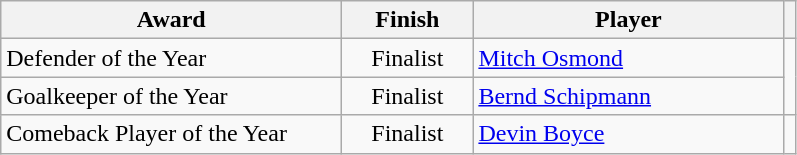<table class="wikitable sortable" style="text-align:center;">
<tr>
<th style="width:220px">Award</th>
<th style="width:80px">Finish</th>
<th style="width:200px">Player</th>
<th></th>
</tr>
<tr>
<td style="text-align:left;">Defender of the Year</td>
<td>Finalist</td>
<td style="text-align:left;" data-sort-value="Osmond, Mitch"> <a href='#'>Mitch Osmond</a></td>
<td rowspan="2"></td>
</tr>
<tr>
<td style="text-align:left;">Goalkeeper of the Year</td>
<td>Finalist</td>
<td style="text-align:left;" data-sort-value="Schipmann, Bernd"> <a href='#'>Bernd Schipmann</a></td>
</tr>
<tr>
<td style="text-align:left;">Comeback Player of the Year</td>
<td>Finalist</td>
<td style="text-align:left;" data-sort-value="Boyce, Devin"> <a href='#'>Devin Boyce</a></td>
<td></td>
</tr>
</table>
